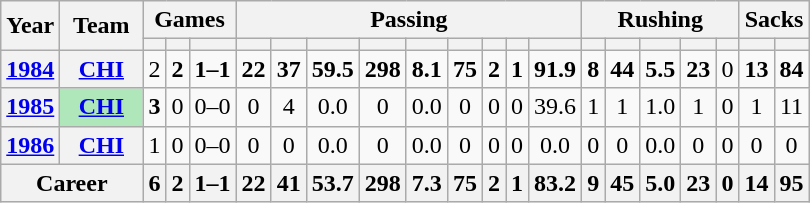<table class="wikitable" style="text-align:center;">
<tr>
<th rowspan="2">Year</th>
<th rowspan="2">Team</th>
<th colspan="3">Games</th>
<th colspan="9">Passing</th>
<th colspan="5">Rushing</th>
<th colspan="2">Sacks</th>
</tr>
<tr>
<th></th>
<th></th>
<th></th>
<th></th>
<th></th>
<th></th>
<th></th>
<th></th>
<th></th>
<th></th>
<th></th>
<th></th>
<th></th>
<th></th>
<th></th>
<th></th>
<th></th>
<th></th>
<th></th>
</tr>
<tr>
<th><a href='#'>1984</a></th>
<th><a href='#'>CHI</a></th>
<td>2</td>
<td><strong>2</strong></td>
<td><strong>1–1</strong></td>
<td><strong>22</strong></td>
<td><strong>37</strong></td>
<td><strong>59.5</strong></td>
<td><strong>298</strong></td>
<td><strong>8.1</strong></td>
<td><strong>75</strong></td>
<td><strong>2</strong></td>
<td><strong>1</strong></td>
<td><strong>91.9</strong></td>
<td><strong>8</strong></td>
<td><strong>44</strong></td>
<td><strong>5.5</strong></td>
<td><strong>23</strong></td>
<td>0</td>
<td><strong>13</strong></td>
<td><strong>84</strong></td>
</tr>
<tr>
<th><a href='#'>1985</a></th>
<th style="background:#afe6ba; width:3em;"><a href='#'>CHI</a></th>
<td><strong>3</strong></td>
<td>0</td>
<td>0–0</td>
<td>0</td>
<td>4</td>
<td>0.0</td>
<td>0</td>
<td>0.0</td>
<td>0</td>
<td>0</td>
<td>0</td>
<td>39.6</td>
<td>1</td>
<td>1</td>
<td>1.0</td>
<td>1</td>
<td>0</td>
<td>1</td>
<td>11</td>
</tr>
<tr>
<th><a href='#'>1986</a></th>
<th><a href='#'>CHI</a></th>
<td>1</td>
<td>0</td>
<td>0–0</td>
<td>0</td>
<td>0</td>
<td>0.0</td>
<td>0</td>
<td>0.0</td>
<td>0</td>
<td>0</td>
<td>0</td>
<td>0.0</td>
<td>0</td>
<td>0</td>
<td>0.0</td>
<td>0</td>
<td>0</td>
<td>0</td>
<td>0</td>
</tr>
<tr>
<th colspan="2">Career</th>
<th>6</th>
<th>2</th>
<th>1–1</th>
<th>22</th>
<th>41</th>
<th>53.7</th>
<th>298</th>
<th>7.3</th>
<th>75</th>
<th>2</th>
<th>1</th>
<th>83.2</th>
<th>9</th>
<th>45</th>
<th>5.0</th>
<th>23</th>
<th>0</th>
<th>14</th>
<th>95</th>
</tr>
</table>
